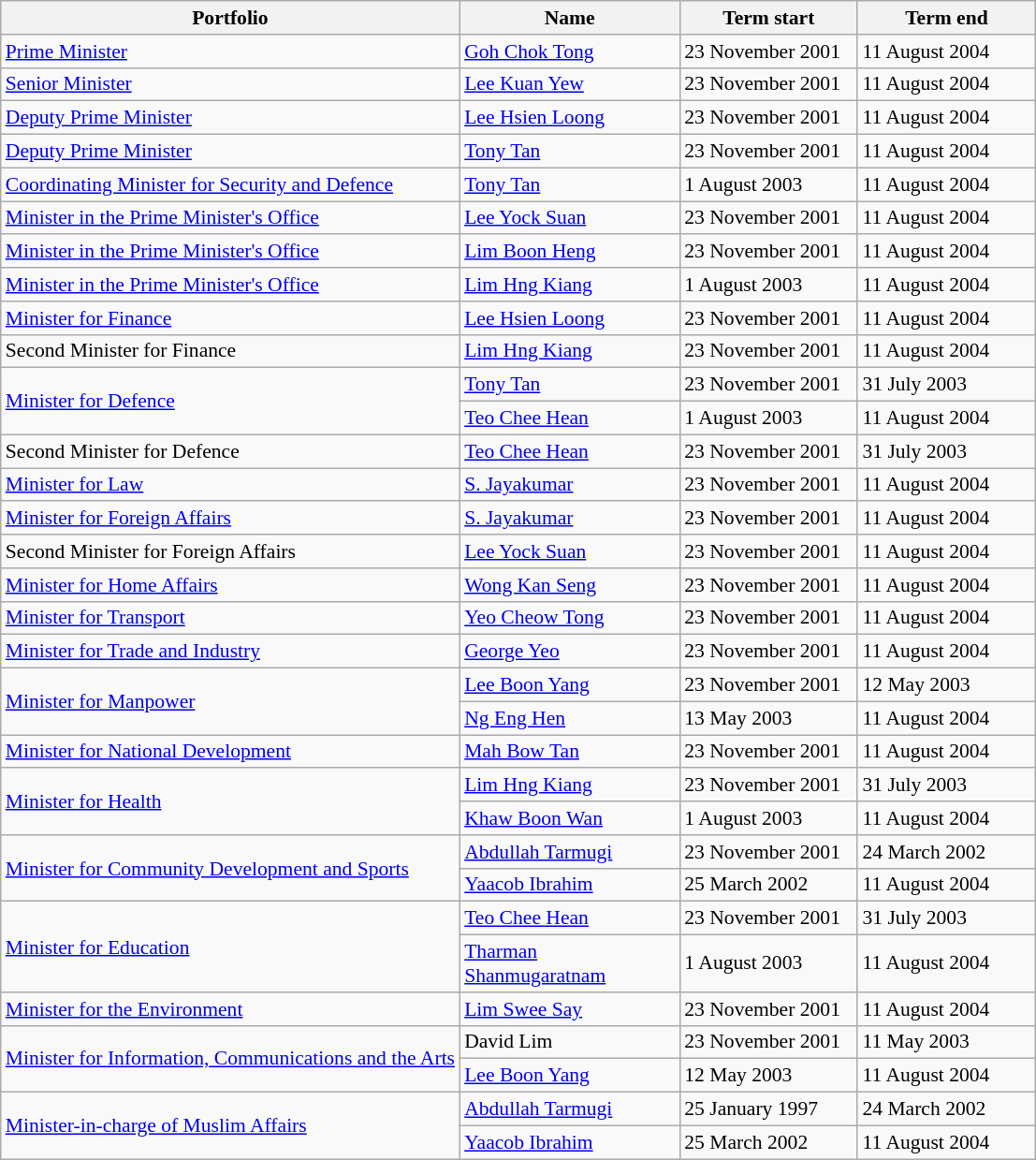<table class="wikitable unsortable" style="font-size: 90%;">
<tr>
<th scope="col">Portfolio</th>
<th scope="col" width="150px">Name</th>
<th scope="col" width="120px">Term start</th>
<th scope="col" width="120px">Term end</th>
</tr>
<tr>
<td><a href='#'>Prime Minister</a></td>
<td><a href='#'>Goh Chok Tong</a></td>
<td>23 November 2001</td>
<td>11 August 2004</td>
</tr>
<tr>
<td><a href='#'>Senior Minister</a></td>
<td><a href='#'>Lee Kuan Yew</a></td>
<td>23 November 2001</td>
<td>11 August 2004</td>
</tr>
<tr>
<td><a href='#'>Deputy Prime Minister</a></td>
<td><a href='#'>Lee Hsien Loong</a></td>
<td>23 November 2001</td>
<td>11 August 2004</td>
</tr>
<tr>
<td><a href='#'>Deputy Prime Minister</a></td>
<td><a href='#'>Tony Tan</a></td>
<td>23 November 2001</td>
<td>11 August 2004</td>
</tr>
<tr>
<td><a href='#'>Coordinating Minister for Security and Defence</a></td>
<td><a href='#'>Tony Tan</a></td>
<td>1 August 2003</td>
<td>11 August 2004</td>
</tr>
<tr>
<td><a href='#'>Minister in the Prime Minister's Office</a></td>
<td><a href='#'>Lee Yock Suan</a></td>
<td>23 November 2001</td>
<td>11 August 2004</td>
</tr>
<tr>
<td><a href='#'>Minister in the Prime Minister's Office</a></td>
<td><a href='#'>Lim Boon Heng</a></td>
<td>23 November 2001</td>
<td>11 August 2004</td>
</tr>
<tr>
<td><a href='#'>Minister in the Prime Minister's Office</a></td>
<td><a href='#'>Lim Hng Kiang</a></td>
<td>1 August 2003</td>
<td>11 August 2004</td>
</tr>
<tr>
<td><a href='#'>Minister for Finance</a></td>
<td><a href='#'>Lee Hsien Loong</a></td>
<td>23 November 2001</td>
<td>11 August 2004</td>
</tr>
<tr>
<td>Second Minister for Finance</td>
<td><a href='#'>Lim Hng Kiang</a></td>
<td>23 November 2001</td>
<td>11 August 2004</td>
</tr>
<tr>
<td rowspan="2"><a href='#'>Minister for Defence</a></td>
<td><a href='#'>Tony Tan</a></td>
<td>23 November 2001</td>
<td>31 July 2003</td>
</tr>
<tr>
<td><a href='#'>Teo Chee Hean</a></td>
<td>1 August 2003</td>
<td>11 August 2004</td>
</tr>
<tr>
<td>Second Minister for Defence</td>
<td><a href='#'>Teo Chee Hean</a></td>
<td>23 November 2001</td>
<td>31 July 2003</td>
</tr>
<tr>
<td><a href='#'>Minister for Law</a></td>
<td><a href='#'>S. Jayakumar</a></td>
<td>23 November 2001</td>
<td>11 August 2004</td>
</tr>
<tr>
<td><a href='#'>Minister for Foreign Affairs</a></td>
<td><a href='#'>S. Jayakumar</a></td>
<td>23 November 2001</td>
<td>11 August 2004</td>
</tr>
<tr>
<td>Second Minister for Foreign Affairs</td>
<td><a href='#'>Lee Yock Suan</a></td>
<td>23 November 2001</td>
<td>11 August 2004</td>
</tr>
<tr>
<td><a href='#'>Minister for Home Affairs</a></td>
<td><a href='#'>Wong Kan Seng</a></td>
<td>23 November 2001</td>
<td>11 August 2004</td>
</tr>
<tr>
<td><a href='#'>Minister for Transport</a></td>
<td><a href='#'>Yeo Cheow Tong</a></td>
<td>23 November 2001</td>
<td>11 August 2004</td>
</tr>
<tr>
<td><a href='#'>Minister for Trade and Industry</a></td>
<td><a href='#'>George Yeo</a></td>
<td>23 November 2001</td>
<td>11 August 2004</td>
</tr>
<tr>
<td rowspan="2"><a href='#'>Minister for Manpower</a></td>
<td><a href='#'>Lee Boon Yang</a></td>
<td>23 November 2001</td>
<td>12 May 2003</td>
</tr>
<tr>
<td><a href='#'>Ng Eng Hen</a></td>
<td>13 May 2003</td>
<td>11 August 2004</td>
</tr>
<tr>
<td><a href='#'>Minister for National Development</a></td>
<td><a href='#'>Mah Bow Tan</a></td>
<td>23 November 2001</td>
<td>11 August 2004</td>
</tr>
<tr>
<td rowspan="2"><a href='#'>Minister for Health</a></td>
<td><a href='#'>Lim Hng Kiang</a></td>
<td>23 November 2001</td>
<td>31 July 2003</td>
</tr>
<tr>
<td><a href='#'>Khaw Boon Wan</a></td>
<td>1 August 2003</td>
<td>11 August 2004</td>
</tr>
<tr>
<td rowspan="2"><a href='#'>Minister for Community Development and Sports</a></td>
<td><a href='#'>Abdullah Tarmugi</a></td>
<td>23 November 2001</td>
<td>24 March 2002</td>
</tr>
<tr>
<td><a href='#'>Yaacob Ibrahim</a></td>
<td>25 March 2002</td>
<td>11 August 2004</td>
</tr>
<tr>
<td rowspan="2"><a href='#'>Minister for Education</a></td>
<td><a href='#'>Teo Chee Hean</a></td>
<td>23 November 2001</td>
<td>31 July 2003</td>
</tr>
<tr>
<td><a href='#'>Tharman Shanmugaratnam</a></td>
<td>1 August 2003</td>
<td>11 August 2004</td>
</tr>
<tr>
<td><a href='#'>Minister for the Environment</a></td>
<td><a href='#'>Lim Swee Say</a></td>
<td>23 November 2001</td>
<td>11 August 2004</td>
</tr>
<tr>
<td rowspan="2"><a href='#'>Minister for Information, Communications and the Arts</a></td>
<td>David Lim</td>
<td>23 November 2001</td>
<td>11 May 2003</td>
</tr>
<tr>
<td><a href='#'>Lee Boon Yang</a></td>
<td>12 May 2003</td>
<td>11 August 2004</td>
</tr>
<tr>
<td rowspan="2"><a href='#'>Minister-in-charge of Muslim Affairs</a></td>
<td><a href='#'>Abdullah Tarmugi</a></td>
<td>25 January 1997</td>
<td>24 March 2002</td>
</tr>
<tr>
<td><a href='#'>Yaacob Ibrahim</a></td>
<td>25 March 2002</td>
<td>11 August 2004</td>
</tr>
</table>
